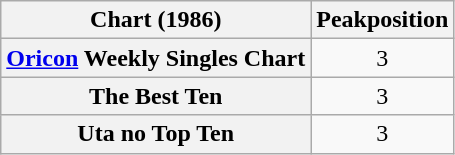<table class="wikitable plainrowheaders" style="text-align:center;">
<tr>
<th>Chart (1986)</th>
<th>Peakposition</th>
</tr>
<tr>
<th scope="row"><a href='#'>Oricon</a> Weekly Singles Chart</th>
<td>3</td>
</tr>
<tr>
<th scope="row">The Best Ten</th>
<td>3</td>
</tr>
<tr>
<th scope="row">Uta no Top Ten</th>
<td>3</td>
</tr>
</table>
